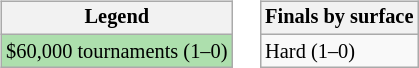<table>
<tr valign=top>
<td><br><table class=wikitable style="font-size:85%">
<tr>
<th>Legend</th>
</tr>
<tr style="background:#addfad;">
<td>$60,000 tournaments (1–0)</td>
</tr>
</table>
</td>
<td><br><table class=wikitable style="font-size:85%">
<tr>
<th>Finals by surface</th>
</tr>
<tr>
<td>Hard (1–0)</td>
</tr>
</table>
</td>
</tr>
</table>
